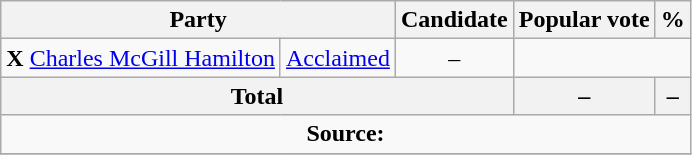<table class="wikitable">
<tr>
<th colspan="2">Party</th>
<th>Candidate</th>
<th>Popular vote</th>
<th>%</th>
</tr>
<tr>
<td> <strong>X</strong> <a href='#'>Charles McGill Hamilton</a></td>
<td align=center><a href='#'>Acclaimed</a></td>
<td align=center>–</td>
</tr>
<tr>
<th colspan=3>Total</th>
<th>–</th>
<th>–</th>
</tr>
<tr>
<td align="center" colspan=5><strong>Source:</strong> </td>
</tr>
<tr>
</tr>
</table>
